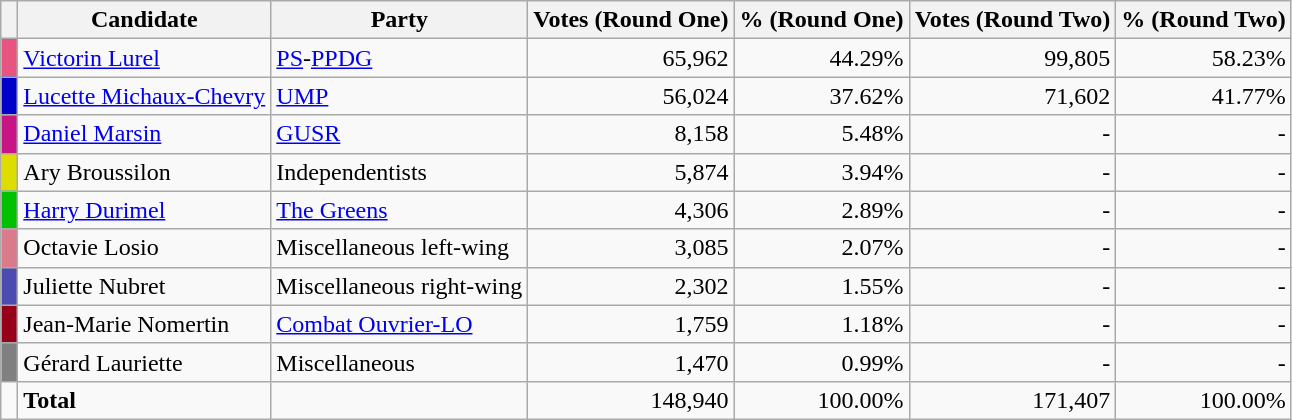<table class="wikitable" style="text-align:right">
<tr>
<th></th>
<th>Candidate</th>
<th>Party</th>
<th>Votes (Round One)</th>
<th>% (Round One)</th>
<th>Votes (Round Two)</th>
<th>% (Round Two)</th>
</tr>
<tr>
<td bgcolor="#E75480"> </td>
<td align=left><a href='#'>Victorin Lurel</a></td>
<td align=left><a href='#'>PS</a>-<a href='#'>PPDG</a></td>
<td>65,962</td>
<td>44.29%</td>
<td>99,805</td>
<td>58.23%</td>
</tr>
<tr>
<td bgcolor="#0000C8"> </td>
<td align=left><a href='#'>Lucette Michaux-Chevry</a></td>
<td align=left><a href='#'>UMP</a></td>
<td>56,024</td>
<td>37.62%</td>
<td>71,602</td>
<td>41.77%</td>
</tr>
<tr>
<td bgcolor="#C71585"> </td>
<td align=left><a href='#'>Daniel Marsin</a></td>
<td align=left><a href='#'>GUSR</a></td>
<td>8,158</td>
<td>5.48%</td>
<td>-</td>
<td>-</td>
</tr>
<tr>
<td bgcolor="#dddd00"> </td>
<td align=left>Ary Broussilon</td>
<td align=left>Independentists</td>
<td>5,874</td>
<td>3.94%</td>
<td>-</td>
<td>-</td>
</tr>
<tr>
<td bgcolor="#00c000"> </td>
<td align=left><a href='#'>Harry Durimel</a></td>
<td align=left><a href='#'>The Greens</a></td>
<td>4,306</td>
<td>2.89%</td>
<td>-</td>
<td>-</td>
</tr>
<tr>
<td bgcolor="#DA7B8B"> </td>
<td align=left>Octavie Losio</td>
<td align=left>Miscellaneous left-wing</td>
<td>3,085</td>
<td>2.07%</td>
<td>-</td>
<td>-</td>
</tr>
<tr>
<td bgcolor="#4C4CB0"> </td>
<td align=left>Juliette Nubret</td>
<td align=left>Miscellaneous right-wing</td>
<td>2,302</td>
<td>1.55%</td>
<td>-</td>
<td>-</td>
</tr>
<tr>
<td bgcolor="#960018"> </td>
<td align=left>Jean-Marie Nomertin</td>
<td align=left><a href='#'>Combat Ouvrier-LO</a></td>
<td>1,759</td>
<td>1.18%</td>
<td>-</td>
<td>-</td>
</tr>
<tr>
<td bgcolor="gray"> </td>
<td align=left>Gérard Lauriette</td>
<td align=left>Miscellaneous</td>
<td>1,470</td>
<td>0.99%</td>
<td>-</td>
<td>-</td>
</tr>
<tr>
<td></td>
<td align=left><strong>Total</strong></td>
<td align=left></td>
<td>148,940</td>
<td>100.00%</td>
<td>171,407</td>
<td>100.00%</td>
</tr>
</table>
